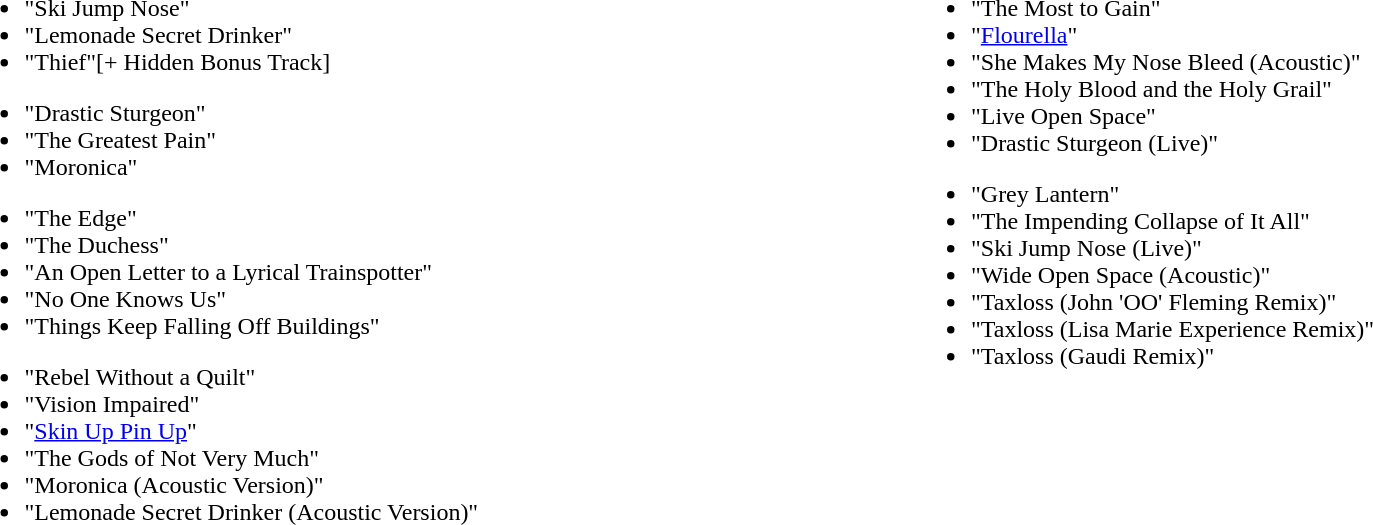<table style="width:100%;">
<tr valign ="top">
<td width=50%><br><ul><li>"Ski Jump Nose"</li><li>"Lemonade Secret Drinker"</li><li>"Thief"[+ Hidden Bonus Track]</li></ul><ul><li>"Drastic Sturgeon"</li><li>"The Greatest Pain"</li><li>"Moronica"</li></ul><ul><li>"The Edge"</li><li>"The Duchess"</li><li>"An Open Letter to a Lyrical Trainspotter"</li><li>"No One Knows Us"</li><li>"Things Keep Falling Off Buildings"</li></ul><ul><li>"Rebel Without a Quilt"</li><li>"Vision Impaired"</li><li>"<a href='#'>Skin Up Pin Up</a>"</li><li>"The Gods of Not Very Much"</li><li>"Moronica (Acoustic Version)"</li><li>"Lemonade Secret Drinker (Acoustic Version)"</li></ul></td>
<td width=50%><br><ul><li>"The Most to Gain"</li><li>"<a href='#'>Flourella</a>"</li><li>"She Makes My Nose Bleed (Acoustic)"</li><li>"The Holy Blood and the Holy Grail"</li><li>"Live Open Space"</li><li>"Drastic Sturgeon (Live)"</li></ul><ul><li>"Grey Lantern"</li><li>"The Impending Collapse of It All"</li><li>"Ski Jump Nose (Live)"</li><li>"Wide Open Space (Acoustic)"</li><li>"Taxloss (John 'OO' Fleming Remix)"</li><li>"Taxloss (Lisa Marie Experience Remix)"</li><li>"Taxloss (Gaudi Remix)"</li></ul></td>
</tr>
</table>
